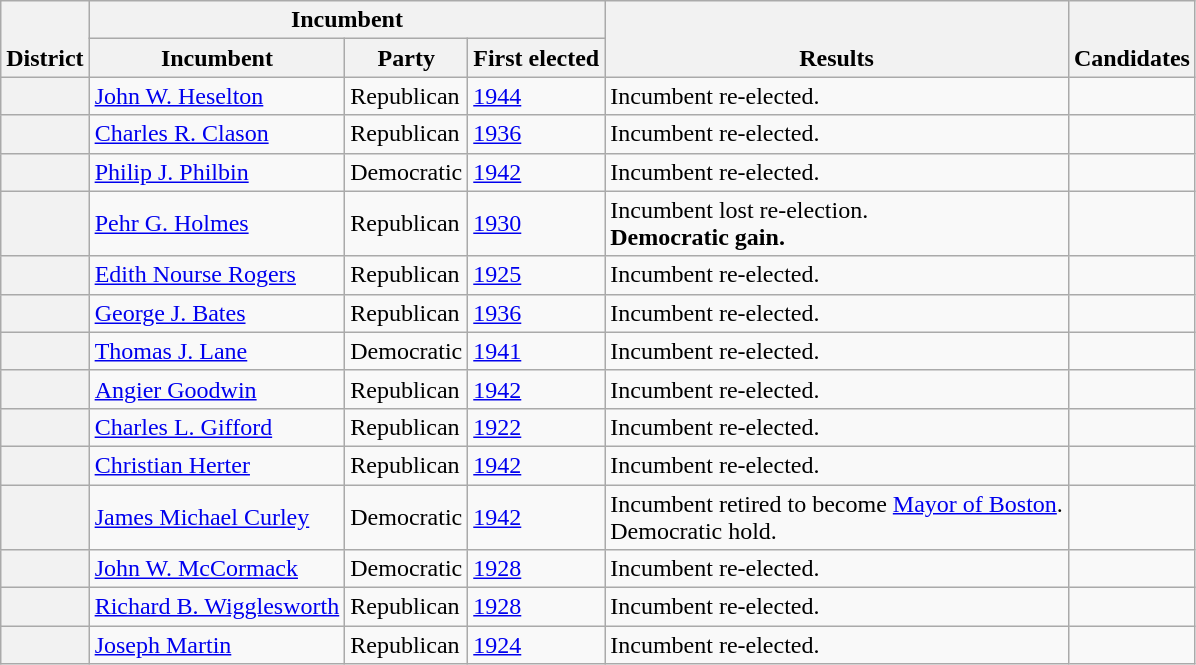<table class=wikitable>
<tr valign=bottom>
<th rowspan=2>District</th>
<th colspan=3>Incumbent</th>
<th rowspan=2>Results</th>
<th rowspan=2>Candidates</th>
</tr>
<tr>
<th>Incumbent</th>
<th>Party</th>
<th>First elected</th>
</tr>
<tr>
<th></th>
<td><a href='#'>John W. Heselton</a></td>
<td>Republican</td>
<td><a href='#'>1944</a></td>
<td>Incumbent re-elected.</td>
<td nowrap></td>
</tr>
<tr>
<th></th>
<td><a href='#'>Charles R. Clason</a></td>
<td>Republican</td>
<td><a href='#'>1936</a></td>
<td>Incumbent re-elected.</td>
<td nowrap></td>
</tr>
<tr>
<th></th>
<td><a href='#'>Philip J. Philbin</a></td>
<td>Democratic</td>
<td><a href='#'>1942</a></td>
<td>Incumbent re-elected.</td>
<td nowrap></td>
</tr>
<tr>
<th></th>
<td><a href='#'>Pehr G. Holmes</a></td>
<td>Republican</td>
<td><a href='#'>1930</a></td>
<td>Incumbent lost re-election.<br><strong>Democratic gain.</strong></td>
<td nowrap></td>
</tr>
<tr>
<th></th>
<td><a href='#'>Edith Nourse Rogers</a></td>
<td>Republican</td>
<td><a href='#'>1925 </a></td>
<td>Incumbent re-elected.</td>
<td nowrap></td>
</tr>
<tr>
<th></th>
<td><a href='#'>George J. Bates</a></td>
<td>Republican</td>
<td><a href='#'>1936</a></td>
<td>Incumbent re-elected.</td>
<td nowrap></td>
</tr>
<tr>
<th></th>
<td><a href='#'>Thomas J. Lane</a></td>
<td>Democratic</td>
<td><a href='#'>1941 </a></td>
<td>Incumbent re-elected.</td>
<td nowrap></td>
</tr>
<tr>
<th></th>
<td><a href='#'>Angier Goodwin</a></td>
<td>Republican</td>
<td><a href='#'>1942</a></td>
<td>Incumbent re-elected.</td>
<td nowrap></td>
</tr>
<tr>
<th></th>
<td><a href='#'>Charles L. Gifford</a></td>
<td>Republican</td>
<td><a href='#'>1922</a></td>
<td>Incumbent re-elected.</td>
<td nowrap></td>
</tr>
<tr>
<th></th>
<td><a href='#'>Christian Herter</a></td>
<td>Republican</td>
<td><a href='#'>1942</a></td>
<td>Incumbent re-elected.</td>
<td nowrap></td>
</tr>
<tr>
<th></th>
<td><a href='#'>James Michael Curley</a></td>
<td>Democratic</td>
<td><a href='#'>1942</a></td>
<td>Incumbent retired to become <a href='#'>Mayor of Boston</a>.<br>Democratic hold.</td>
<td nowrap></td>
</tr>
<tr>
<th></th>
<td><a href='#'>John W. McCormack</a></td>
<td>Democratic</td>
<td><a href='#'>1928</a></td>
<td>Incumbent re-elected.</td>
<td nowrap></td>
</tr>
<tr>
<th></th>
<td><a href='#'>Richard B. Wigglesworth</a></td>
<td>Republican</td>
<td><a href='#'>1928</a></td>
<td>Incumbent re-elected.</td>
<td nowrap></td>
</tr>
<tr>
<th></th>
<td><a href='#'>Joseph Martin</a></td>
<td>Republican</td>
<td><a href='#'>1924</a></td>
<td>Incumbent re-elected.</td>
<td nowrap></td>
</tr>
</table>
